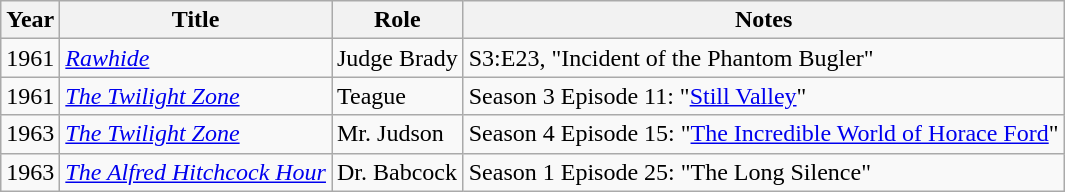<table class="wikitable">
<tr>
<th>Year</th>
<th>Title</th>
<th>Role</th>
<th>Notes</th>
</tr>
<tr>
<td>1961</td>
<td><em><a href='#'>Rawhide</a></em></td>
<td>Judge Brady</td>
<td>S3:E23, "Incident of the Phantom Bugler"</td>
</tr>
<tr>
<td>1961</td>
<td><em><a href='#'>The Twilight Zone</a></em></td>
<td>Teague</td>
<td>Season 3 Episode 11: "<a href='#'>Still Valley</a>"</td>
</tr>
<tr>
<td>1963</td>
<td><em><a href='#'>The Twilight Zone</a></em></td>
<td>Mr. Judson</td>
<td>Season 4 Episode 15: "<a href='#'>The Incredible World of Horace Ford</a>"</td>
</tr>
<tr>
<td>1963</td>
<td><em><a href='#'>The Alfred Hitchcock Hour</a></em></td>
<td>Dr. Babcock</td>
<td>Season 1 Episode 25: "The Long Silence"</td>
</tr>
</table>
